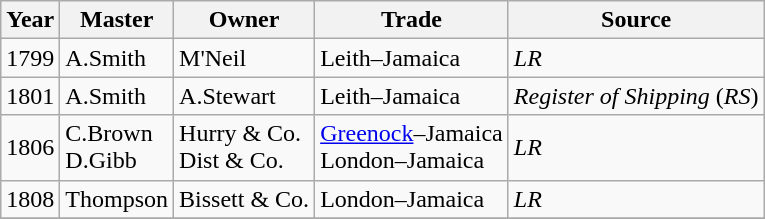<table class=" wikitable">
<tr>
<th>Year</th>
<th>Master</th>
<th>Owner</th>
<th>Trade</th>
<th>Source</th>
</tr>
<tr>
<td>1799</td>
<td>A.Smith</td>
<td>M'Neil</td>
<td>Leith–Jamaica</td>
<td><em>LR</em></td>
</tr>
<tr>
<td>1801</td>
<td>A.Smith</td>
<td>A.Stewart</td>
<td>Leith–Jamaica</td>
<td><em>Register of Shipping</em> (<em>RS</em>)</td>
</tr>
<tr>
<td>1806</td>
<td>C.Brown<br>D.Gibb</td>
<td>Hurry & Co.<br>Dist & Co.</td>
<td><a href='#'>Greenock</a>–Jamaica<br>London–Jamaica</td>
<td><em>LR</em></td>
</tr>
<tr>
<td>1808</td>
<td>Thompson</td>
<td>Bissett & Co.</td>
<td>London–Jamaica</td>
<td><em>LR</em></td>
</tr>
<tr>
</tr>
</table>
